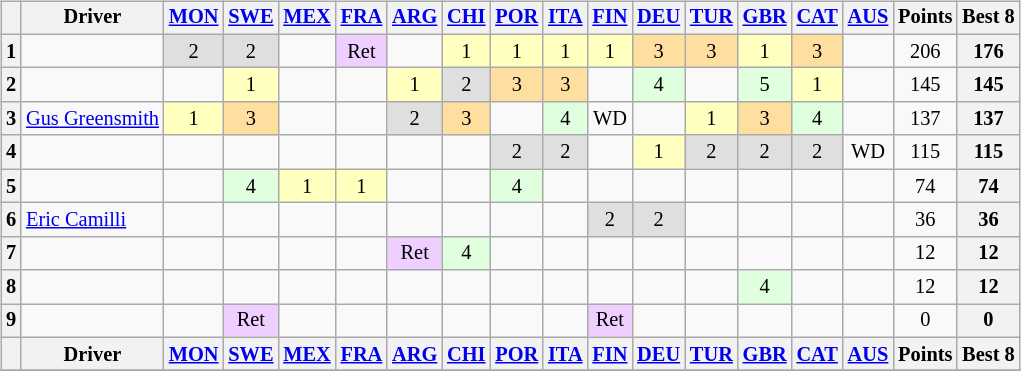<table>
<tr>
<td><br><table class="wikitable" style="font-size: 85%; text-align: center">
<tr valign="top">
<th valign="middle"></th>
<th valign="middle">Driver</th>
<th><a href='#'>MON</a><br></th>
<th><a href='#'>SWE</a><br></th>
<th><a href='#'>MEX</a><br></th>
<th><a href='#'>FRA</a><br></th>
<th><a href='#'>ARG</a><br></th>
<th><a href='#'>CHI</a><br></th>
<th><a href='#'>POR</a><br></th>
<th><a href='#'>ITA</a><br></th>
<th><a href='#'>FIN</a><br></th>
<th><a href='#'>DEU</a><br></th>
<th><a href='#'>TUR</a><br></th>
<th><a href='#'>GBR</a><br></th>
<th><a href='#'>CAT</a><br></th>
<th><a href='#'>AUS</a><br></th>
<th valign="middle">Points</th>
<th valign="middle">Best 8</th>
</tr>
<tr>
<th>1</th>
<td align="left"></td>
<td style="background:#dfdfdf;">2</td>
<td style="background:#dfdfdf;">2</td>
<td></td>
<td style="background:#efcfff;">Ret</td>
<td></td>
<td style="background:#ffffbf;">1</td>
<td style="background:#ffffbf;">1</td>
<td style="background:#ffffbf;">1</td>
<td style="background:#ffffbf;">1</td>
<td style= background:#ffdf9f;>3</td>
<td style= background:#ffdf9f;>3</td>
<td style="background:#ffffbf;">1</td>
<td style= background:#ffdf9f;>3</td>
<td></td>
<td>206</td>
<th>176</th>
</tr>
<tr>
<th>2</th>
<td align="left"></td>
<td></td>
<td style="background:#ffffbf;">1</td>
<td></td>
<td></td>
<td style="background:#ffffbf;">1</td>
<td style="background:#dfdfdf;">2</td>
<td style="background:#ffdf9f;">3</td>
<td style="background:#ffdf9f;">3</td>
<td></td>
<td style= background:#dfffdf;>4</td>
<td></td>
<td style="background:#dfffdf;">5</td>
<td style="background:#ffffbf;">1</td>
<td></td>
<td>145</td>
<th>145</th>
</tr>
<tr>
<th>3</th>
<td align="left"> <a href='#'>Gus Greensmith</a></td>
<td style="background:#ffffbf;">1</td>
<td style="background:#ffdf9f;">3</td>
<td></td>
<td></td>
<td style="background:#dfdfdf;">2</td>
<td style="background:#ffdf9f;">3</td>
<td></td>
<td style="background:#dfffdf;">4</td>
<td>WD</td>
<td></td>
<td style="background:#ffffbf;">1</td>
<td style="background:#ffdf9f;">3</td>
<td style="background:#dfffdf;">4</td>
<td></td>
<td>137</td>
<th>137</th>
</tr>
<tr>
<th>4</th>
<td align="left"></td>
<td></td>
<td></td>
<td></td>
<td></td>
<td></td>
<td></td>
<td style="background:#dfdfdf;">2</td>
<td style="background:#dfdfdf;">2</td>
<td></td>
<td style= background:#ffffbf;>1</td>
<td style="background:#dfdfdf;">2</td>
<td style="background:#dfdfdf;">2</td>
<td style="background:#dfdfdf;">2</td>
<td>WD</td>
<td>115</td>
<th>115</th>
</tr>
<tr>
<th>5</th>
<td align="left"></td>
<td></td>
<td style="background:#dfffdf;">4</td>
<td style="background:#ffffbf;">1</td>
<td style="background:#ffffbf;">1</td>
<td></td>
<td></td>
<td style="background:#dfffdf;">4</td>
<td></td>
<td></td>
<td></td>
<td></td>
<td></td>
<td></td>
<td></td>
<td>74</td>
<th>74</th>
</tr>
<tr>
<th>6</th>
<td align=left> <a href='#'>Eric Camilli</a></td>
<td></td>
<td></td>
<td></td>
<td></td>
<td></td>
<td></td>
<td></td>
<td></td>
<td style="background:#dfdfdf;">2</td>
<td style= background:#dfdfdf;>2</td>
<td></td>
<td></td>
<td></td>
<td></td>
<td>36</td>
<th>36</th>
</tr>
<tr>
<th>7</th>
<td align="left"></td>
<td></td>
<td></td>
<td></td>
<td></td>
<td style="background:#efcfff;">Ret</td>
<td style="background:#dfffdf;">4</td>
<td></td>
<td></td>
<td></td>
<td></td>
<td></td>
<td></td>
<td></td>
<td></td>
<td>12</td>
<th>12</th>
</tr>
<tr>
<th>8</th>
<td align="left"></td>
<td></td>
<td></td>
<td></td>
<td></td>
<td></td>
<td></td>
<td></td>
<td></td>
<td></td>
<td></td>
<td></td>
<td style="background:#dfffdf;">4</td>
<td></td>
<td></td>
<td>12</td>
<th>12</th>
</tr>
<tr>
<th>9</th>
<td align="left"></td>
<td></td>
<td style="background:#efcfff;">Ret</td>
<td></td>
<td></td>
<td></td>
<td></td>
<td></td>
<td></td>
<td style="background:#efcfff;">Ret</td>
<td></td>
<td></td>
<td></td>
<td></td>
<td></td>
<td>0</td>
<th>0</th>
</tr>
<tr>
<th valign="middle"></th>
<th valign="middle">Driver</th>
<th><a href='#'>MON</a><br></th>
<th><a href='#'>SWE</a><br></th>
<th><a href='#'>MEX</a><br></th>
<th><a href='#'>FRA</a><br></th>
<th><a href='#'>ARG</a><br></th>
<th><a href='#'>CHI</a><br></th>
<th><a href='#'>POR</a><br></th>
<th><a href='#'>ITA</a><br></th>
<th><a href='#'>FIN</a><br></th>
<th><a href='#'>DEU</a><br></th>
<th><a href='#'>TUR</a><br></th>
<th><a href='#'>GBR</a><br></th>
<th><a href='#'>CAT</a><br></th>
<th><a href='#'>AUS</a><br></th>
<th valign="middle">Points</th>
<th valign="middle">Best 8</th>
</tr>
<tr>
</tr>
</table>
</td>
<td valign="top"><br></td>
</tr>
</table>
